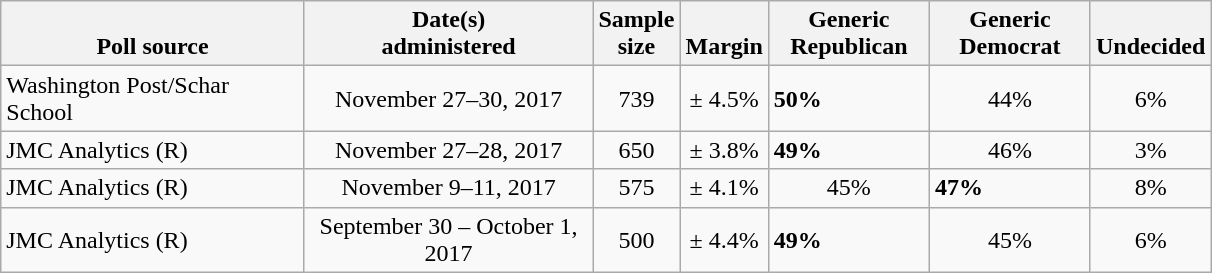<table class="wikitable">
<tr valign=bottom>
<th style="width:195px;">Poll source</th>
<th style="width:185px;">Date(s)<br>administered</th>
<th>Sample<br>size</th>
<th>Margin<br></th>
<th style="width:100px;">Generic<br>Republican</th>
<th style="width:100px;">Generic<br>Democrat</th>
<th>Undecided</th>
</tr>
<tr>
<td>Washington Post/Schar School</td>
<td align=center>November 27–30, 2017</td>
<td align=center>739</td>
<td align=center>± 4.5%</td>
<td><strong>50%</strong></td>
<td align=center>44%</td>
<td align=center>6%</td>
</tr>
<tr>
<td>JMC Analytics (R)</td>
<td align=center>November 27–28, 2017</td>
<td align=center>650</td>
<td align=center>± 3.8%</td>
<td><strong>49%</strong></td>
<td align=center>46%</td>
<td align=center>3%</td>
</tr>
<tr>
<td>JMC Analytics (R)</td>
<td align=center>November 9–11, 2017</td>
<td align=center>575</td>
<td align=center>± 4.1%</td>
<td align=center>45%</td>
<td><strong>47%</strong></td>
<td align=center>8%</td>
</tr>
<tr>
<td>JMC Analytics (R)</td>
<td align=center>September 30 – October 1, 2017</td>
<td align=center>500</td>
<td align=center>± 4.4%</td>
<td><strong>49%</strong></td>
<td align=center>45%</td>
<td align=center>6%</td>
</tr>
</table>
